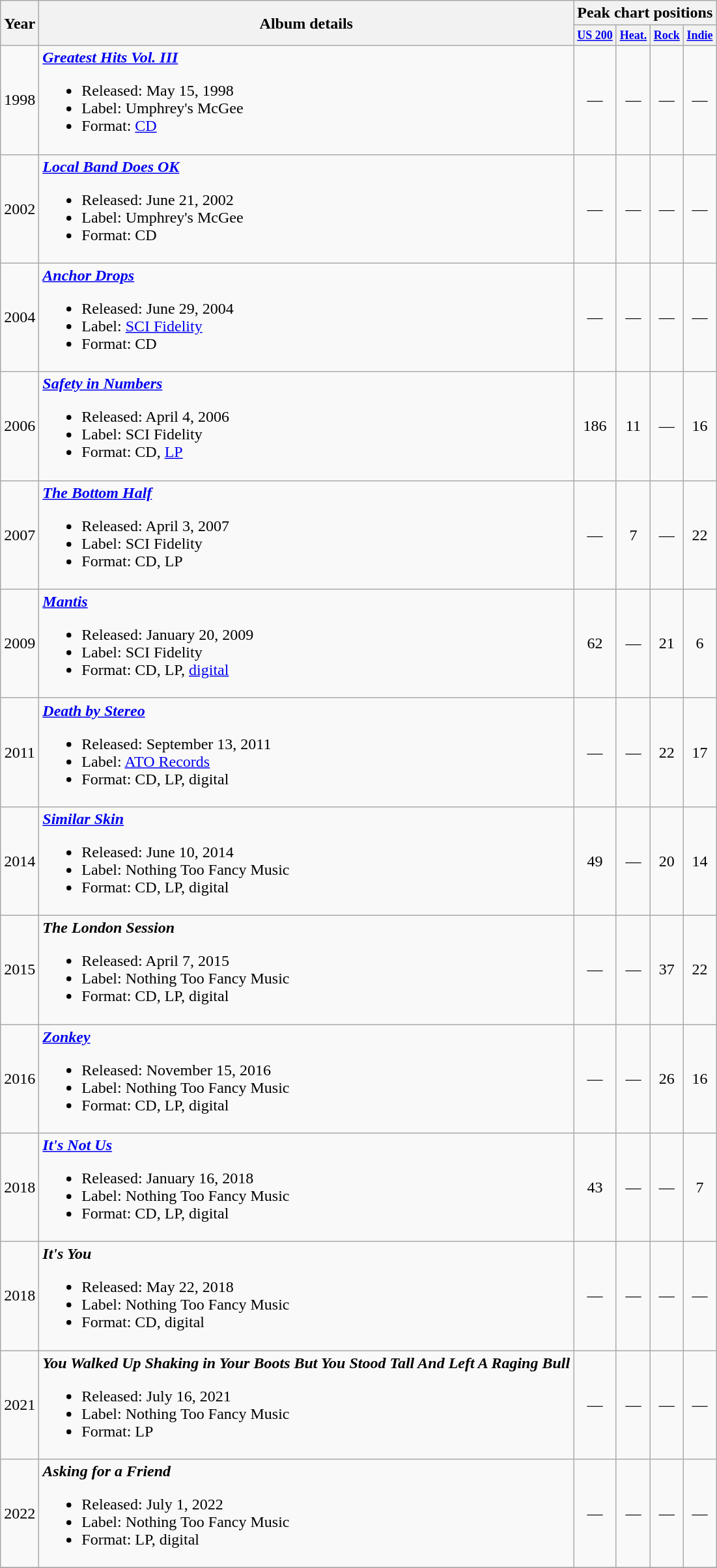<table class="wikitable" style="text-align:center;" border="1">
<tr>
<th rowspan="2">Year</th>
<th rowspan="2">Album details</th>
<th colspan="4">Peak chart positions</th>
</tr>
<tr>
<th style="font-size:75%"><a href='#'>US 200</a></th>
<th style="font-size:75%"><a href='#'>Heat.</a></th>
<th style="font-size:75%"><a href='#'>Rock</a></th>
<th style="font-size:75%"><a href='#'>Indie</a></th>
</tr>
<tr>
<td>1998</td>
<td style="text-align:left;"><strong><em><a href='#'>Greatest Hits Vol. III</a></em></strong><br><ul><li>Released: May 15, 1998</li><li>Label: Umphrey's McGee</li><li>Format: <a href='#'>CD</a></li></ul></td>
<td>—</td>
<td>—</td>
<td>—</td>
<td>—</td>
</tr>
<tr>
<td>2002</td>
<td style="text-align:left;"><strong><em><a href='#'>Local Band Does OK</a></em></strong><br><ul><li>Released: June 21, 2002</li><li>Label: Umphrey's McGee</li><li>Format: CD</li></ul></td>
<td>—</td>
<td>—</td>
<td>—</td>
<td>—</td>
</tr>
<tr>
<td>2004</td>
<td style="text-align:left;"><strong><em><a href='#'>Anchor Drops</a></em></strong><br><ul><li>Released: June 29, 2004</li><li>Label: <a href='#'>SCI Fidelity</a></li><li>Format: CD</li></ul></td>
<td>—</td>
<td>—</td>
<td>—</td>
<td>—</td>
</tr>
<tr>
<td>2006</td>
<td style="text-align:left;"><strong><em><a href='#'>Safety in Numbers</a></em></strong><br><ul><li>Released: April 4, 2006</li><li>Label: SCI Fidelity</li><li>Format: CD, <a href='#'>LP</a></li></ul></td>
<td>186</td>
<td>11</td>
<td>—</td>
<td>16</td>
</tr>
<tr>
<td>2007</td>
<td style="text-align:left;"><strong><em><a href='#'>The Bottom Half</a></em></strong><br><ul><li>Released: April 3, 2007</li><li>Label: SCI Fidelity</li><li>Format: CD, LP</li></ul></td>
<td>—</td>
<td>7</td>
<td>—</td>
<td>22</td>
</tr>
<tr>
<td>2009</td>
<td style="text-align:left;"><strong><em><a href='#'>Mantis</a></em></strong><br><ul><li>Released: January 20, 2009</li><li>Label: SCI Fidelity</li><li>Format: CD, LP, <a href='#'>digital</a></li></ul></td>
<td>62</td>
<td>—</td>
<td>21</td>
<td>6</td>
</tr>
<tr>
<td>2011</td>
<td style="text-align:left;"><strong><em><a href='#'>Death by Stereo</a></em></strong><br><ul><li>Released: September 13, 2011</li><li>Label: <a href='#'>ATO Records</a></li><li>Format: CD, LP, digital</li></ul></td>
<td>—</td>
<td>—</td>
<td>22</td>
<td>17</td>
</tr>
<tr>
<td>2014</td>
<td style="text-align:left;"><strong><em><a href='#'>Similar Skin</a></em></strong><br><ul><li>Released: June 10, 2014</li><li>Label: Nothing Too Fancy Music</li><li>Format: CD, LP, digital</li></ul></td>
<td>49</td>
<td>—</td>
<td>20</td>
<td>14</td>
</tr>
<tr>
<td>2015</td>
<td style="text-align:left;"><strong><em>The London Session</em></strong><br><ul><li>Released: April 7, 2015</li><li>Label: Nothing Too Fancy Music</li><li>Format: CD, LP, digital</li></ul></td>
<td>—</td>
<td>—</td>
<td>37</td>
<td>22</td>
</tr>
<tr>
<td>2016</td>
<td style="text-align:left;"><strong><em><a href='#'>Zonkey</a></em></strong><br><ul><li>Released: November 15, 2016</li><li>Label: Nothing Too Fancy Music</li><li>Format: CD, LP, digital</li></ul></td>
<td>—</td>
<td>—</td>
<td>26</td>
<td>16</td>
</tr>
<tr>
<td>2018</td>
<td style="text-align:left;"><strong><em><a href='#'>It's Not Us</a></em></strong><br><ul><li>Released: January 16, 2018</li><li>Label: Nothing Too Fancy Music</li><li>Format: CD, LP, digital</li></ul></td>
<td>43</td>
<td>—</td>
<td>—</td>
<td>7</td>
</tr>
<tr>
<td>2018</td>
<td style="text-align:left;"><strong><em>It's You</em></strong><br><ul><li>Released: May 22, 2018</li><li>Label: Nothing Too Fancy Music</li><li>Format: CD, digital</li></ul></td>
<td>—</td>
<td>—</td>
<td>—</td>
<td>—</td>
</tr>
<tr>
<td>2021</td>
<td style="text-align:left;"><strong><em>You Walked Up Shaking in Your Boots But You Stood Tall And Left A Raging Bull</em></strong><br><ul><li>Released: July 16, 2021</li><li>Label: Nothing Too Fancy Music</li><li>Format: LP</li></ul></td>
<td>—</td>
<td>—</td>
<td>—</td>
<td>—</td>
</tr>
<tr>
<td>2022</td>
<td style="text-align:left;"><strong><em>Asking for a Friend</em></strong><br><ul><li>Released: July 1, 2022</li><li>Label: Nothing Too Fancy Music</li><li>Format: LP, digital</li></ul></td>
<td>—</td>
<td>—</td>
<td>—</td>
<td>—</td>
</tr>
<tr>
</tr>
</table>
